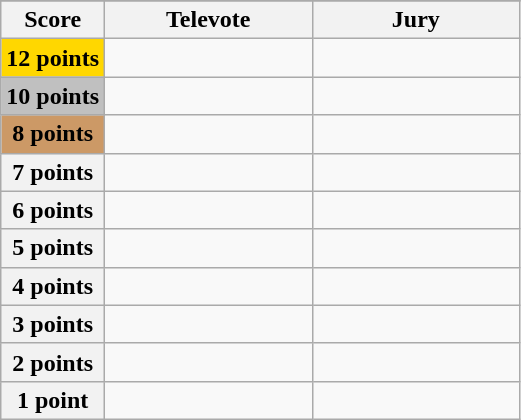<table class="wikitable">
<tr>
</tr>
<tr>
<th scope="col" width="20%">Score</th>
<th scope="col" width="40%">Televote</th>
<th scope="col" width="40%">Jury</th>
</tr>
<tr>
<th scope="row" style="background:gold">12 points</th>
<td></td>
<td></td>
</tr>
<tr>
<th scope="row" style="background:silver">10 points</th>
<td></td>
<td></td>
</tr>
<tr>
<th scope="row" style="background:#CC9966">8 points</th>
<td></td>
<td></td>
</tr>
<tr>
<th scope="row">7 points</th>
<td></td>
<td></td>
</tr>
<tr>
<th scope="row">6 points</th>
<td></td>
<td></td>
</tr>
<tr>
<th scope="row">5 points</th>
<td></td>
<td></td>
</tr>
<tr>
<th scope="row">4 points</th>
<td></td>
<td></td>
</tr>
<tr>
<th scope="row">3 points</th>
<td></td>
<td></td>
</tr>
<tr>
<th scope="row">2 points</th>
<td></td>
<td></td>
</tr>
<tr>
<th scope="row">1 point</th>
<td></td>
<td></td>
</tr>
</table>
